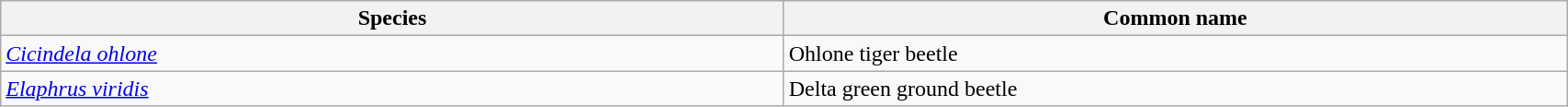<table width=90% class="wikitable">
<tr>
<th width=25%>Species</th>
<th width=25%>Common name</th>
</tr>
<tr>
<td><em><a href='#'>Cicindela ohlone</a></em> </td>
<td>Ohlone tiger beetle</td>
</tr>
<tr>
<td><em><a href='#'>Elaphrus viridis</a></em></td>
<td>Delta green ground beetle</td>
</tr>
</table>
